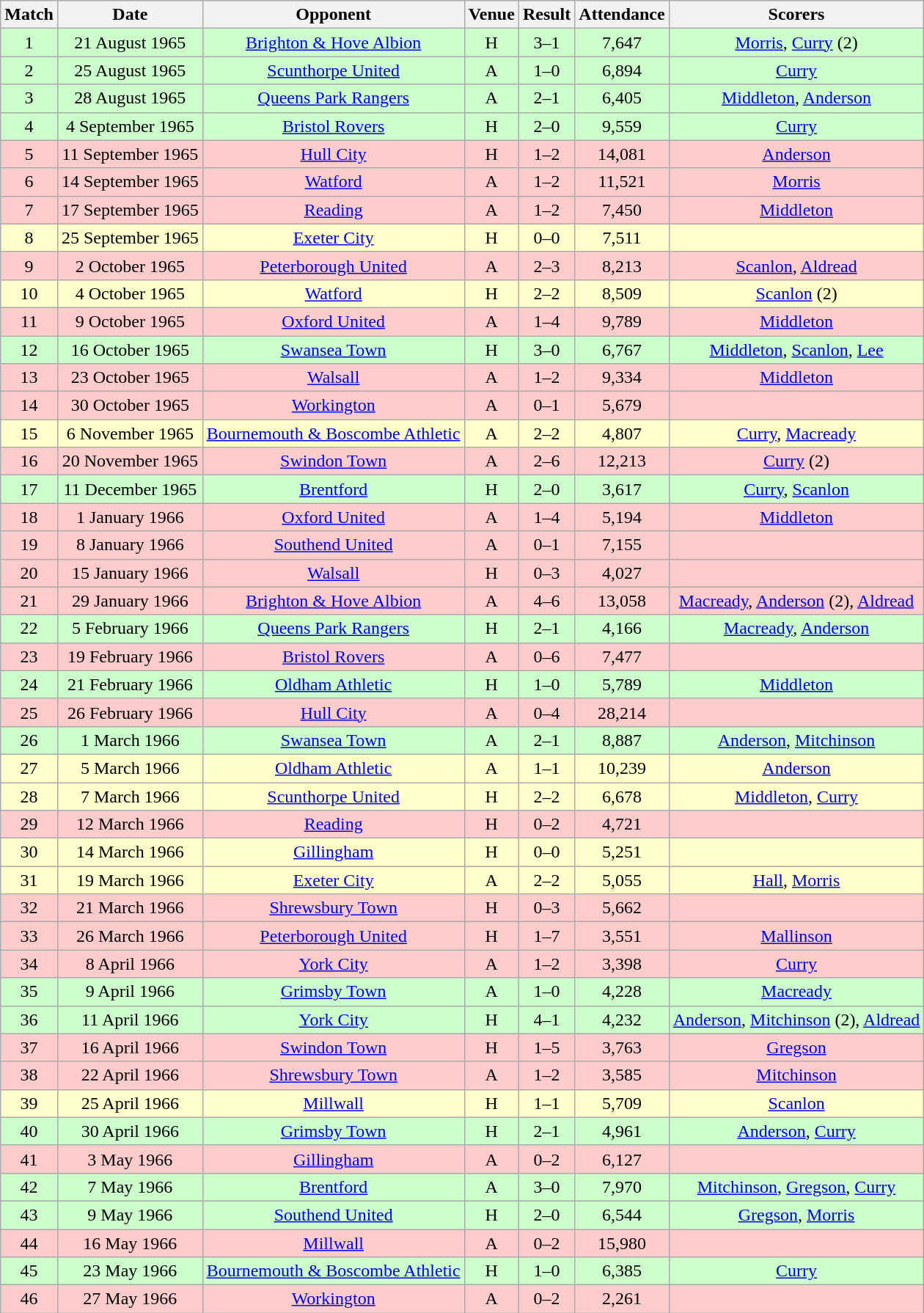<table class="wikitable" style="font-size:100%; text-align:center">
<tr>
<th>Match</th>
<th>Date</th>
<th>Opponent</th>
<th>Venue</th>
<th>Result</th>
<th>Attendance</th>
<th>Scorers</th>
</tr>
<tr style="background: #CCFFCC;">
<td>1</td>
<td>21 August 1965</td>
<td><a href='#'>Brighton & Hove Albion</a></td>
<td>H</td>
<td>3–1</td>
<td>7,647</td>
<td><a href='#'>Morris</a>, <a href='#'>Curry</a> (2)</td>
</tr>
<tr style="background: #CCFFCC;">
<td>2</td>
<td>25 August 1965</td>
<td><a href='#'>Scunthorpe United</a></td>
<td>A</td>
<td>1–0</td>
<td>6,894</td>
<td><a href='#'>Curry</a></td>
</tr>
<tr style="background: #CCFFCC;">
<td>3</td>
<td>28 August 1965</td>
<td><a href='#'>Queens Park Rangers</a></td>
<td>A</td>
<td>2–1</td>
<td>6,405</td>
<td><a href='#'>Middleton</a>, <a href='#'>Anderson</a></td>
</tr>
<tr style="background: #CCFFCC;">
<td>4</td>
<td>4 September 1965</td>
<td><a href='#'>Bristol Rovers</a></td>
<td>H</td>
<td>2–0</td>
<td>9,559</td>
<td><a href='#'>Curry</a></td>
</tr>
<tr style="background: #FFCCCC;">
<td>5</td>
<td>11 September 1965</td>
<td><a href='#'>Hull City</a></td>
<td>H</td>
<td>1–2</td>
<td>14,081</td>
<td><a href='#'>Anderson</a></td>
</tr>
<tr style="background: #FFCCCC;">
<td>6</td>
<td>14 September 1965</td>
<td><a href='#'>Watford</a></td>
<td>A</td>
<td>1–2</td>
<td>11,521</td>
<td><a href='#'>Morris</a></td>
</tr>
<tr style="background: #FFCCCC;">
<td>7</td>
<td>17 September 1965</td>
<td><a href='#'>Reading</a></td>
<td>A</td>
<td>1–2</td>
<td>7,450</td>
<td><a href='#'>Middleton</a></td>
</tr>
<tr style="background: #FFFFCC;">
<td>8</td>
<td>25 September 1965</td>
<td><a href='#'>Exeter City</a></td>
<td>H</td>
<td>0–0</td>
<td>7,511</td>
<td></td>
</tr>
<tr style="background: #FFCCCC;">
<td>9</td>
<td>2 October 1965</td>
<td><a href='#'>Peterborough United</a></td>
<td>A</td>
<td>2–3</td>
<td>8,213</td>
<td><a href='#'>Scanlon</a>, <a href='#'>Aldread</a></td>
</tr>
<tr style="background: #FFFFCC;">
<td>10</td>
<td>4 October 1965</td>
<td><a href='#'>Watford</a></td>
<td>H</td>
<td>2–2</td>
<td>8,509</td>
<td><a href='#'>Scanlon</a> (2)</td>
</tr>
<tr style="background: #FFCCCC;">
<td>11</td>
<td>9 October 1965</td>
<td><a href='#'>Oxford United</a></td>
<td>A</td>
<td>1–4</td>
<td>9,789</td>
<td><a href='#'>Middleton</a></td>
</tr>
<tr style="background: #CCFFCC;">
<td>12</td>
<td>16 October 1965</td>
<td><a href='#'>Swansea Town</a></td>
<td>H</td>
<td>3–0</td>
<td>6,767</td>
<td><a href='#'>Middleton</a>, <a href='#'>Scanlon</a>, <a href='#'>Lee</a></td>
</tr>
<tr style="background: #FFCCCC;">
<td>13</td>
<td>23 October 1965</td>
<td><a href='#'>Walsall</a></td>
<td>A</td>
<td>1–2</td>
<td>9,334</td>
<td><a href='#'>Middleton</a></td>
</tr>
<tr style="background: #FFCCCC;">
<td>14</td>
<td>30 October 1965</td>
<td><a href='#'>Workington</a></td>
<td>A</td>
<td>0–1</td>
<td>5,679</td>
<td></td>
</tr>
<tr style="background: #FFFFCC;">
<td>15</td>
<td>6 November 1965</td>
<td><a href='#'>Bournemouth & Boscombe Athletic</a></td>
<td>A</td>
<td>2–2</td>
<td>4,807</td>
<td><a href='#'>Curry</a>, <a href='#'>Macready</a></td>
</tr>
<tr style="background: #FFCCCC;">
<td>16</td>
<td>20 November 1965</td>
<td><a href='#'>Swindon Town</a></td>
<td>A</td>
<td>2–6</td>
<td>12,213</td>
<td><a href='#'>Curry</a> (2)</td>
</tr>
<tr style="background: #CCFFCC;">
<td>17</td>
<td>11 December 1965</td>
<td><a href='#'>Brentford</a></td>
<td>H</td>
<td>2–0</td>
<td>3,617</td>
<td><a href='#'>Curry</a>, <a href='#'>Scanlon</a></td>
</tr>
<tr style="background: #FFCCCC;">
<td>18</td>
<td>1 January 1966</td>
<td><a href='#'>Oxford United</a></td>
<td>A</td>
<td>1–4</td>
<td>5,194</td>
<td><a href='#'>Middleton</a></td>
</tr>
<tr style="background: #FFCCCC;">
<td>19</td>
<td>8 January 1966</td>
<td><a href='#'>Southend United</a></td>
<td>A</td>
<td>0–1</td>
<td>7,155</td>
<td></td>
</tr>
<tr style="background: #FFCCCC;">
<td>20</td>
<td>15 January 1966</td>
<td><a href='#'>Walsall</a></td>
<td>H</td>
<td>0–3</td>
<td>4,027</td>
<td></td>
</tr>
<tr style="background: #FFCCCC;">
<td>21</td>
<td>29 January 1966</td>
<td><a href='#'>Brighton & Hove Albion</a></td>
<td>A</td>
<td>4–6</td>
<td>13,058</td>
<td><a href='#'>Macready</a>, <a href='#'>Anderson</a> (2), <a href='#'>Aldread</a></td>
</tr>
<tr style="background: #CCFFCC;">
<td>22</td>
<td>5 February 1966</td>
<td><a href='#'>Queens Park Rangers</a></td>
<td>H</td>
<td>2–1</td>
<td>4,166</td>
<td><a href='#'>Macready</a>, <a href='#'>Anderson</a></td>
</tr>
<tr style="background: #FFCCCC;">
<td>23</td>
<td>19 February 1966</td>
<td><a href='#'>Bristol Rovers</a></td>
<td>A</td>
<td>0–6</td>
<td>7,477</td>
<td></td>
</tr>
<tr style="background: #CCFFCC;">
<td>24</td>
<td>21 February 1966</td>
<td><a href='#'>Oldham Athletic</a></td>
<td>H</td>
<td>1–0</td>
<td>5,789</td>
<td><a href='#'>Middleton</a></td>
</tr>
<tr style="background: #FFCCCC;">
<td>25</td>
<td>26 February 1966</td>
<td><a href='#'>Hull City</a></td>
<td>A</td>
<td>0–4</td>
<td>28,214</td>
<td></td>
</tr>
<tr style="background: #CCFFCC;">
<td>26</td>
<td>1 March 1966</td>
<td><a href='#'>Swansea Town</a></td>
<td>A</td>
<td>2–1</td>
<td>8,887</td>
<td><a href='#'>Anderson</a>, <a href='#'>Mitchinson</a></td>
</tr>
<tr style="background: #FFFFCC;">
<td>27</td>
<td>5 March 1966</td>
<td><a href='#'>Oldham Athletic</a></td>
<td>A</td>
<td>1–1</td>
<td>10,239</td>
<td><a href='#'>Anderson</a></td>
</tr>
<tr style="background: #FFFFCC;">
<td>28</td>
<td>7 March 1966</td>
<td><a href='#'>Scunthorpe United</a></td>
<td>H</td>
<td>2–2</td>
<td>6,678</td>
<td><a href='#'>Middleton</a>, <a href='#'>Curry</a></td>
</tr>
<tr style="background: #FFCCCC;">
<td>29</td>
<td>12 March 1966</td>
<td><a href='#'>Reading</a></td>
<td>H</td>
<td>0–2</td>
<td>4,721</td>
<td></td>
</tr>
<tr style="background: #FFFFCC;">
<td>30</td>
<td>14 March 1966</td>
<td><a href='#'>Gillingham</a></td>
<td>H</td>
<td>0–0</td>
<td>5,251</td>
<td></td>
</tr>
<tr style="background: #FFFFCC;">
<td>31</td>
<td>19 March 1966</td>
<td><a href='#'>Exeter City</a></td>
<td>A</td>
<td>2–2</td>
<td>5,055</td>
<td><a href='#'>Hall</a>, <a href='#'>Morris</a></td>
</tr>
<tr style="background: #FFCCCC;">
<td>32</td>
<td>21 March 1966</td>
<td><a href='#'>Shrewsbury Town</a></td>
<td>H</td>
<td>0–3</td>
<td>5,662</td>
<td></td>
</tr>
<tr style="background: #FFCCCC;">
<td>33</td>
<td>26 March 1966</td>
<td><a href='#'>Peterborough United</a></td>
<td>H</td>
<td>1–7</td>
<td>3,551</td>
<td><a href='#'>Mallinson</a></td>
</tr>
<tr style="background: #FFCCCC;">
<td>34</td>
<td>8 April 1966</td>
<td><a href='#'>York City</a></td>
<td>A</td>
<td>1–2</td>
<td>3,398</td>
<td><a href='#'>Curry</a></td>
</tr>
<tr style="background: #CCFFCC;">
<td>35</td>
<td>9 April 1966</td>
<td><a href='#'>Grimsby Town</a></td>
<td>A</td>
<td>1–0</td>
<td>4,228</td>
<td><a href='#'>Macready</a></td>
</tr>
<tr style="background: #CCFFCC;">
<td>36</td>
<td>11 April 1966</td>
<td><a href='#'>York City</a></td>
<td>H</td>
<td>4–1</td>
<td>4,232</td>
<td><a href='#'>Anderson</a>, <a href='#'>Mitchinson</a> (2), <a href='#'>Aldread</a></td>
</tr>
<tr style="background: #FFCCCC;">
<td>37</td>
<td>16 April 1966</td>
<td><a href='#'>Swindon Town</a></td>
<td>H</td>
<td>1–5</td>
<td>3,763</td>
<td><a href='#'>Gregson</a></td>
</tr>
<tr style="background: #FFCCCC;">
<td>38</td>
<td>22 April 1966</td>
<td><a href='#'>Shrewsbury Town</a></td>
<td>A</td>
<td>1–2</td>
<td>3,585</td>
<td><a href='#'>Mitchinson</a></td>
</tr>
<tr style="background: #FFFFCC;">
<td>39</td>
<td>25 April 1966</td>
<td><a href='#'>Millwall</a></td>
<td>H</td>
<td>1–1</td>
<td>5,709</td>
<td><a href='#'>Scanlon</a></td>
</tr>
<tr style="background: #CCFFCC;">
<td>40</td>
<td>30 April 1966</td>
<td><a href='#'>Grimsby Town</a></td>
<td>H</td>
<td>2–1</td>
<td>4,961</td>
<td><a href='#'>Anderson</a>, <a href='#'>Curry</a></td>
</tr>
<tr style="background: #FFCCCC;">
<td>41</td>
<td>3 May 1966</td>
<td><a href='#'>Gillingham</a></td>
<td>A</td>
<td>0–2</td>
<td>6,127</td>
<td></td>
</tr>
<tr style="background: #CCFFCC;">
<td>42</td>
<td>7 May 1966</td>
<td><a href='#'>Brentford</a></td>
<td>A</td>
<td>3–0</td>
<td>7,970</td>
<td><a href='#'>Mitchinson</a>, <a href='#'>Gregson</a>, <a href='#'>Curry</a></td>
</tr>
<tr style="background: #CCFFCC;">
<td>43</td>
<td>9 May 1966</td>
<td><a href='#'>Southend United</a></td>
<td>H</td>
<td>2–0</td>
<td>6,544</td>
<td><a href='#'>Gregson</a>, <a href='#'>Morris</a></td>
</tr>
<tr style="background: #FFCCCC;">
<td>44</td>
<td>16 May 1966</td>
<td><a href='#'>Millwall</a></td>
<td>A</td>
<td>0–2</td>
<td>15,980</td>
<td></td>
</tr>
<tr style="background: #CCFFCC;">
<td>45</td>
<td>23 May 1966</td>
<td><a href='#'>Bournemouth & Boscombe Athletic</a></td>
<td>H</td>
<td>1–0</td>
<td>6,385</td>
<td><a href='#'>Curry</a></td>
</tr>
<tr style="background: #FFCCCC;">
<td>46</td>
<td>27 May 1966</td>
<td><a href='#'>Workington</a></td>
<td>A</td>
<td>0–2</td>
<td>2,261</td>
<td></td>
</tr>
</table>
